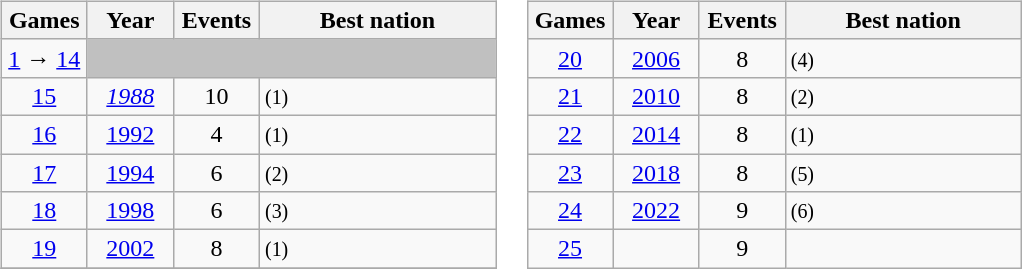<table>
<tr>
<td><br><table class=wikitable>
<tr>
<th width=50>Games</th>
<th width=50>Year</th>
<th width=50>Events</th>
<th width=150>Best nation</th>
</tr>
<tr>
<td align=center><a href='#'>1</a> → <a href='#'>14</a></td>
<td colspan=4 bgcolor=silver></td>
</tr>
<tr>
<td align=center><a href='#'>15</a></td>
<td align=center><em><a href='#'>1988</a></em></td>
<td align=center>10</td>
<td> <small>(1)</small></td>
</tr>
<tr>
<td align=center><a href='#'>16</a></td>
<td align=center><a href='#'>1992</a></td>
<td align=center>4</td>
<td> <small>(1)</small></td>
</tr>
<tr>
<td align=center><a href='#'>17</a></td>
<td align=center><a href='#'>1994</a></td>
<td align=center>6</td>
<td> <small>(2)</small></td>
</tr>
<tr>
<td align=center><a href='#'>18</a></td>
<td align=center><a href='#'>1998</a></td>
<td align=center>6</td>
<td> <small>(3)</small></td>
</tr>
<tr>
<td align=center><a href='#'>19</a></td>
<td align=center><a href='#'>2002</a></td>
<td align=center>8</td>
<td> <small>(1)</small></td>
</tr>
<tr>
</tr>
</table>
</td>
<td valign=top><br><table class=wikitable>
<tr>
<th width=50>Games</th>
<th width=50>Year</th>
<th width=50>Events</th>
<th width=150>Best nation</th>
</tr>
<tr>
<td align=center><a href='#'>20</a></td>
<td align=center><a href='#'>2006</a></td>
<td align=center>8</td>
<td> <small>(4)</small></td>
</tr>
<tr>
<td align=center><a href='#'>21</a></td>
<td align=center><a href='#'>2010</a></td>
<td align=center>8</td>
<td> <small>(2)</small></td>
</tr>
<tr>
<td align=center><a href='#'>22</a></td>
<td align=center><a href='#'>2014</a></td>
<td align=center>8</td>
<td> <small>(1)</small></td>
</tr>
<tr>
<td align=center><a href='#'>23</a></td>
<td align=center><a href='#'>2018</a></td>
<td align=center>8</td>
<td> <small>(5)</small></td>
</tr>
<tr>
<td align=center><a href='#'>24</a></td>
<td align=center><a href='#'>2022</a></td>
<td align=center>9</td>
<td> <small>(6)</small></td>
</tr>
<tr>
<td align=center><a href='#'>25</a></td>
<td></td>
<td align=center>9</td>
<td></td>
</tr>
</table>
</td>
</tr>
</table>
